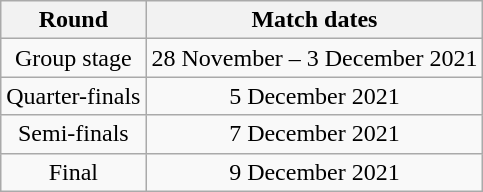<table class="wikitable" style="text-align:center">
<tr>
<th>Round</th>
<th>Match dates</th>
</tr>
<tr>
<td>Group stage</td>
<td>28 November – 3 December 2021</td>
</tr>
<tr>
<td>Quarter-finals</td>
<td>5 December 2021</td>
</tr>
<tr>
<td>Semi-finals</td>
<td>7 December 2021</td>
</tr>
<tr>
<td>Final</td>
<td>9 December 2021</td>
</tr>
</table>
